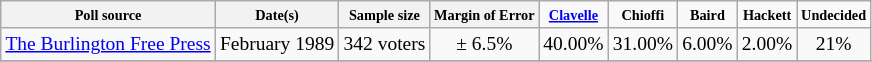<table class="wikitable" style="text-align:center;font-size:small;">
<tr>
<th style="font-size:88%"><small>Poll source</small></th>
<th style="font-size:88%"><small>Date(s)</small></th>
<th style="font-size:88%"><small>Sample size</small></th>
<th style="font-size:88%"><small>Margin of Error</small></th>
<td style="font-size:88%"><small><strong><a href='#'>Clavelle</a></strong></small></td>
<td style="font-size:88%"><small><strong>Chioffi</strong></small></td>
<td style="font-size:88%"><small><strong>Baird</strong></small></td>
<td style="font-size:88%"><small><strong>Hackett</strong></small></td>
<td style="font-size:88%"><small><strong>Undecided</strong></small></td>
</tr>
<tr>
<td><a href='#'>The Burlington Free Press</a></td>
<td>February 1989</td>
<td>342 voters</td>
<td>± 6.5%</td>
<td>40.00%<em><strong></td>
<td>31.00%</td>
<td>6.00%</td>
<td>2.00%</td>
<td>21%</td>
</tr>
<tr>
</tr>
</table>
